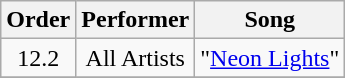<table class="wikitable" style="text-align:center;">
<tr>
<th>Order</th>
<th>Performer</th>
<th>Song</th>
</tr>
<tr>
<td>12.2</td>
<td>All Artists</td>
<td>"<a href='#'>Neon Lights</a>"</td>
</tr>
<tr>
</tr>
</table>
